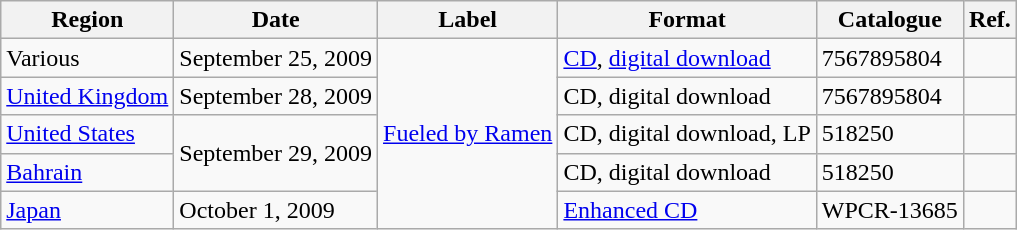<table class="wikitable">
<tr>
<th>Region</th>
<th>Date</th>
<th>Label</th>
<th>Format</th>
<th>Catalogue</th>
<th>Ref.</th>
</tr>
<tr>
<td>Various</td>
<td>September 25, 2009</td>
<td rowspan="5"><a href='#'>Fueled by Ramen</a></td>
<td><a href='#'>CD</a>, <a href='#'>digital download</a></td>
<td>7567895804</td>
<td></td>
</tr>
<tr>
<td><a href='#'>United Kingdom</a></td>
<td>September 28, 2009</td>
<td>CD, digital download</td>
<td>7567895804</td>
<td></td>
</tr>
<tr>
<td><a href='#'>United States</a></td>
<td rowspan="2">September 29, 2009</td>
<td>CD, digital download, LP</td>
<td>518250</td>
<td></td>
</tr>
<tr>
<td><a href='#'>Bahrain</a></td>
<td>CD, digital download</td>
<td>518250</td>
<td></td>
</tr>
<tr>
<td><a href='#'>Japan</a></td>
<td>October 1, 2009</td>
<td><a href='#'>Enhanced CD</a></td>
<td>WPCR-13685</td>
<td></td>
</tr>
</table>
